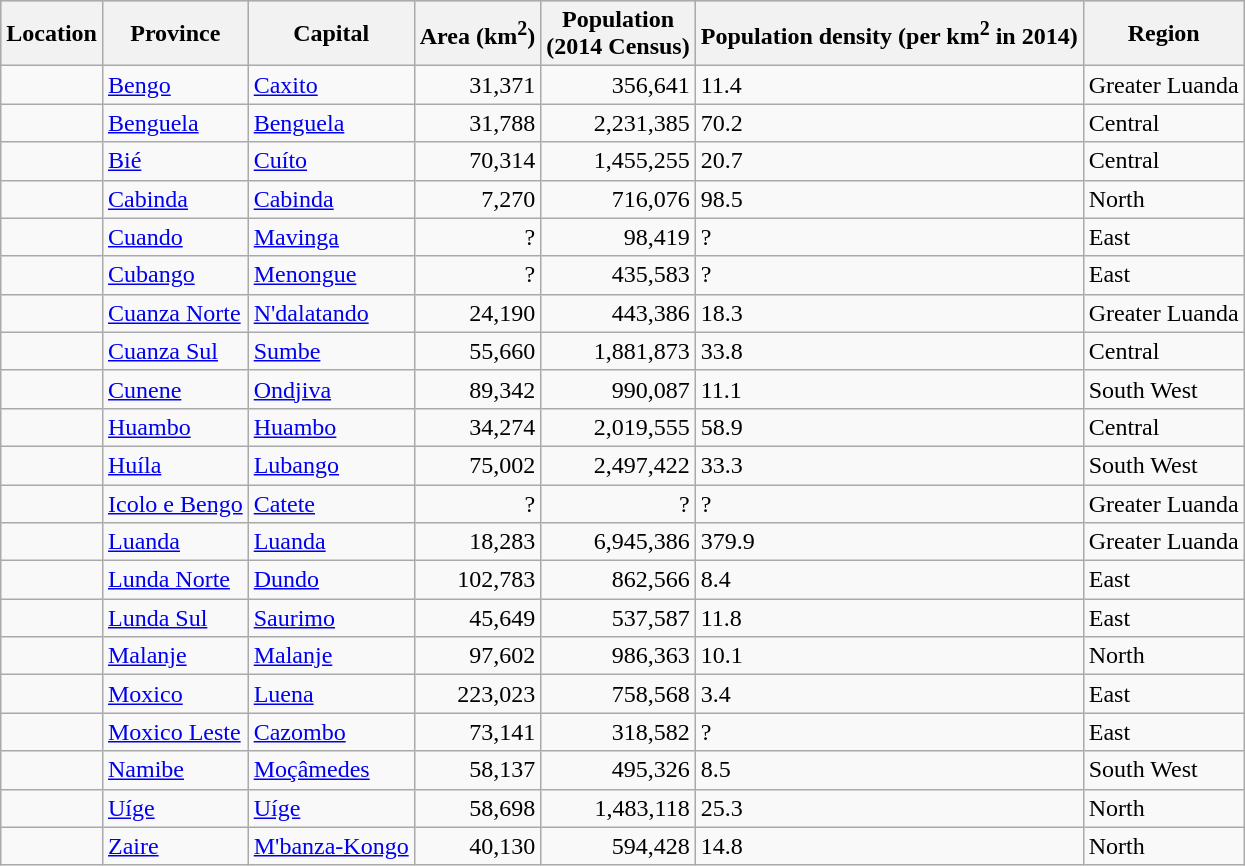<table class="wikitable sortable">
<tr bgcolor=#ACE1AF>
<th>Location</th>
<th>Province</th>
<th>Capital</th>
<th>Area (km<sup>2</sup>) </th>
<th>Population <br> (2014 Census)</th>
<th>Population density (per km<sup>2</sup> in 2014)</th>
<th>Region</th>
</tr>
<tr>
<td></td>
<td><a href='#'>Bengo</a></td>
<td><a href='#'>Caxito</a></td>
<td align="right">31,371</td>
<td align="right">356,641</td>
<td>11.4</td>
<td>Greater Luanda</td>
</tr>
<tr>
<td></td>
<td><a href='#'>Benguela</a></td>
<td><a href='#'>Benguela</a></td>
<td align="right">31,788</td>
<td align="right">2,231,385</td>
<td>70.2</td>
<td>Central</td>
</tr>
<tr>
<td></td>
<td><a href='#'>Bié</a></td>
<td><a href='#'>Cuíto</a></td>
<td align="right">70,314</td>
<td align="right">1,455,255</td>
<td>20.7</td>
<td>Central</td>
</tr>
<tr>
<td></td>
<td><a href='#'>Cabinda</a></td>
<td><a href='#'>Cabinda</a></td>
<td align="right">7,270</td>
<td align="right">716,076</td>
<td>98.5</td>
<td>North</td>
</tr>
<tr>
<td></td>
<td><a href='#'>Cuando</a></td>
<td><a href='#'>Mavinga</a></td>
<td align="right">?</td>
<td align="right">98,419</td>
<td>?</td>
<td>East</td>
</tr>
<tr>
<td></td>
<td><a href='#'>Cubango</a></td>
<td><a href='#'>Menongue</a></td>
<td align="right">?</td>
<td align="right">435,583</td>
<td>?</td>
<td>East</td>
</tr>
<tr>
<td></td>
<td><a href='#'>Cuanza Norte</a></td>
<td><a href='#'>N'dalatando</a></td>
<td align="right">24,190</td>
<td align="right">443,386</td>
<td>18.3</td>
<td>Greater Luanda</td>
</tr>
<tr>
<td></td>
<td><a href='#'>Cuanza Sul</a></td>
<td><a href='#'>Sumbe</a></td>
<td align="right">55,660</td>
<td align="right">1,881,873</td>
<td>33.8</td>
<td>Central</td>
</tr>
<tr>
<td></td>
<td><a href='#'>Cunene</a></td>
<td><a href='#'>Ondjiva</a></td>
<td align="right">89,342</td>
<td align="right">990,087</td>
<td>11.1</td>
<td>South West</td>
</tr>
<tr>
<td></td>
<td><a href='#'>Huambo</a></td>
<td><a href='#'>Huambo</a></td>
<td align="right">34,274</td>
<td align="right">2,019,555</td>
<td>58.9</td>
<td>Central</td>
</tr>
<tr>
<td></td>
<td><a href='#'>Huíla</a></td>
<td><a href='#'>Lubango</a></td>
<td align="right">75,002</td>
<td align="right">2,497,422</td>
<td>33.3</td>
<td>South West</td>
</tr>
<tr>
<td></td>
<td><a href='#'>Icolo e Bengo</a></td>
<td><a href='#'>Catete</a></td>
<td align="right">?</td>
<td align="right">?</td>
<td>?</td>
<td>Greater Luanda</td>
</tr>
<tr>
<td></td>
<td><a href='#'>Luanda</a></td>
<td><a href='#'>Luanda</a></td>
<td align="right">18,283</td>
<td align="right">6,945,386</td>
<td>379.9</td>
<td>Greater Luanda</td>
</tr>
<tr>
<td></td>
<td><a href='#'>Lunda Norte</a></td>
<td><a href='#'>Dundo</a></td>
<td align="right">102,783</td>
<td align="right">862,566</td>
<td>8.4</td>
<td>East</td>
</tr>
<tr>
<td></td>
<td><a href='#'>Lunda Sul</a></td>
<td><a href='#'>Saurimo</a></td>
<td align="right">45,649</td>
<td align="right">537,587</td>
<td>11.8</td>
<td>East</td>
</tr>
<tr>
<td></td>
<td><a href='#'>Malanje</a></td>
<td><a href='#'>Malanje</a></td>
<td align="right">97,602</td>
<td align="right">986,363</td>
<td>10.1</td>
<td>North</td>
</tr>
<tr>
<td></td>
<td><a href='#'>Moxico</a></td>
<td><a href='#'>Luena</a></td>
<td align="right">223,023</td>
<td align="right">758,568</td>
<td>3.4</td>
<td>East</td>
</tr>
<tr>
<td></td>
<td><a href='#'>Moxico Leste</a></td>
<td><a href='#'>Cazombo</a></td>
<td align="right">73,141</td>
<td align="right">318,582</td>
<td>?</td>
<td>East</td>
</tr>
<tr>
<td></td>
<td><a href='#'>Namibe</a></td>
<td><a href='#'>Moçâmedes</a></td>
<td align="right">58,137</td>
<td align="right">495,326</td>
<td>8.5</td>
<td>South West</td>
</tr>
<tr>
<td></td>
<td><a href='#'>Uíge</a></td>
<td><a href='#'>Uíge</a></td>
<td align="right">58,698</td>
<td align="right">1,483,118</td>
<td>25.3</td>
<td>North</td>
</tr>
<tr>
<td></td>
<td><a href='#'>Zaire</a></td>
<td><a href='#'>M'banza-Kongo</a></td>
<td align="right">40,130</td>
<td align="right">594,428</td>
<td>14.8</td>
<td>North</td>
</tr>
</table>
